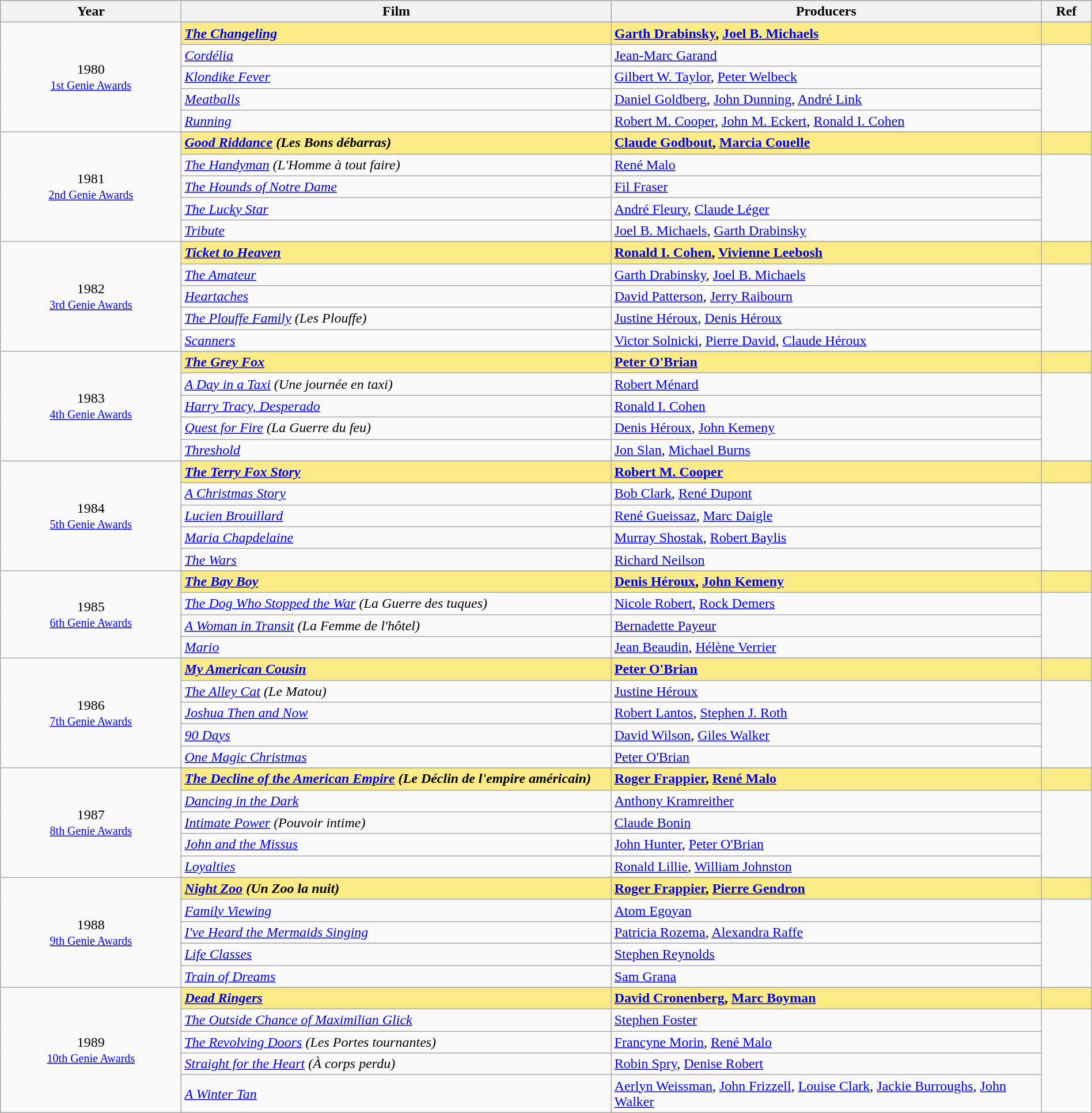<table class="wikitable" style="width:100%;">
<tr style="background:#bebebe;">
<th style="width:8%;">Year</th>
<th style="width:19%;">Film</th>
<th style="width:19%;">Producers</th>
<th style="width:2%;">Ref</th>
</tr>
<tr>
<td rowspan="6" align="center">1980 <br> <small><a href='#'>1st Genie Awards</a></small></td>
</tr>
<tr style="background:#FAEB86">
<td><strong><em><a href='#'>The Changeling</a></em></strong></td>
<td><strong><a href='#'>Garth Drabinsky</a>, <a href='#'>Joel B. Michaels</a></strong></td>
<td></td>
</tr>
<tr>
<td><em><a href='#'>Cordélia</a></em></td>
<td><a href='#'>Jean-Marc Garand</a></td>
<td rowspan=4></td>
</tr>
<tr>
<td><em><a href='#'>Klondike Fever</a></em></td>
<td><a href='#'>Gilbert W. Taylor</a>, <a href='#'>Peter Welbeck</a></td>
</tr>
<tr>
<td><em><a href='#'>Meatballs</a></em></td>
<td><a href='#'>Daniel Goldberg</a>, <a href='#'>John Dunning</a>, <a href='#'>André Link</a></td>
</tr>
<tr>
<td><em><a href='#'>Running</a></em></td>
<td><a href='#'>Robert M. Cooper</a>, <a href='#'>John M. Eckert</a>, <a href='#'>Ronald I. Cohen</a></td>
</tr>
<tr>
<td rowspan="6" align="center">1981 <br> <small><a href='#'>2nd Genie Awards</a></small></td>
</tr>
<tr style="background:#FAEB86">
<td><strong><em><a href='#'>Good Riddance</a> (Les Bons débarras)</em></strong></td>
<td><strong><a href='#'>Claude Godbout</a>, <a href='#'>Marcia Couelle</a></strong></td>
<td></td>
</tr>
<tr>
<td><em><a href='#'>The Handyman</a> (L'Homme à tout faire)</em></td>
<td><a href='#'>René Malo</a></td>
<td rowspan=4></td>
</tr>
<tr>
<td><em><a href='#'>The Hounds of Notre Dame</a></em></td>
<td><a href='#'>Fil Fraser</a></td>
</tr>
<tr>
<td><em><a href='#'>The Lucky Star</a></em></td>
<td><a href='#'>André Fleury</a>, <a href='#'>Claude Léger</a></td>
</tr>
<tr>
<td><em><a href='#'>Tribute</a></em></td>
<td><a href='#'>Joel B. Michaels</a>, <a href='#'>Garth Drabinsky</a></td>
</tr>
<tr>
<td rowspan="6" align="center">1982 <br> <small><a href='#'>3rd Genie Awards</a></small></td>
</tr>
<tr style="background:#FAEB86">
<td><strong><em><a href='#'>Ticket to Heaven</a></em></strong></td>
<td><strong><a href='#'>Ronald I. Cohen</a>, <a href='#'>Vivienne Leebosh</a></strong></td>
<td></td>
</tr>
<tr>
<td><em><a href='#'>The Amateur</a></em></td>
<td><a href='#'>Garth Drabinsky</a>, <a href='#'>Joel B. Michaels</a></td>
<td rowspan=4></td>
</tr>
<tr>
<td><em><a href='#'>Heartaches</a></em></td>
<td><a href='#'>David Patterson</a>, <a href='#'>Jerry Raibourn</a></td>
</tr>
<tr>
<td><em><a href='#'>The Plouffe Family</a> (Les Plouffe)</em></td>
<td><a href='#'>Justine Héroux</a>, <a href='#'>Denis Héroux</a></td>
</tr>
<tr>
<td><em><a href='#'>Scanners</a></em></td>
<td><a href='#'>Victor Solnicki</a>, <a href='#'>Pierre David</a>, <a href='#'>Claude Héroux</a></td>
</tr>
<tr>
<td rowspan="6" align="center">1983 <br> <small><a href='#'>4th Genie Awards</a></small></td>
</tr>
<tr style="background:#FAEB86">
<td><strong><em><a href='#'>The Grey Fox</a></em></strong></td>
<td><strong><a href='#'>Peter O'Brian</a></strong></td>
<td></td>
</tr>
<tr>
<td><em><a href='#'>A Day in a Taxi</a> (Une journée en taxi)</em></td>
<td><a href='#'>Robert Ménard</a></td>
<td rowspan=4></td>
</tr>
<tr>
<td><em><a href='#'>Harry Tracy, Desperado</a></em></td>
<td><a href='#'>Ronald I. Cohen</a></td>
</tr>
<tr>
<td><em><a href='#'>Quest for Fire</a> (La Guerre du feu)</em></td>
<td><a href='#'>Denis Héroux</a>, <a href='#'>John Kemeny</a></td>
</tr>
<tr>
<td><em><a href='#'>Threshold</a></em></td>
<td><a href='#'>Jon Slan</a>, <a href='#'>Michael Burns</a></td>
</tr>
<tr>
<td rowspan="6" align="center">1984 <br> <small><a href='#'>5th Genie Awards</a></small></td>
</tr>
<tr style="background:#FAEB86">
<td><strong><em><a href='#'>The Terry Fox Story</a></em></strong></td>
<td><strong><a href='#'>Robert M. Cooper</a></strong></td>
<td></td>
</tr>
<tr>
<td><em><a href='#'>A Christmas Story</a></em></td>
<td><a href='#'>Bob Clark</a>, <a href='#'>René Dupont</a></td>
<td rowspan=4></td>
</tr>
<tr>
<td><em><a href='#'>Lucien Brouillard</a></em></td>
<td><a href='#'>René Gueissaz</a>, <a href='#'>Marc Daigle</a></td>
</tr>
<tr>
<td><em><a href='#'>Maria Chapdelaine</a></em></td>
<td><a href='#'>Murray Shostak</a>, <a href='#'>Robert Baylis</a></td>
</tr>
<tr>
<td><em><a href='#'>The Wars</a></em></td>
<td><a href='#'>Richard Neilson</a></td>
</tr>
<tr>
<td rowspan="5" align="center">1985 <br> <small><a href='#'>6th Genie Awards</a></small></td>
</tr>
<tr style="background:#FAEB86">
<td><strong><em><a href='#'>The Bay Boy</a></em></strong></td>
<td><strong><a href='#'>Denis Héroux</a>, <a href='#'>John Kemeny</a></strong></td>
<td></td>
</tr>
<tr>
<td><em><a href='#'>The Dog Who Stopped the War</a> (La Guerre des tuques)</em></td>
<td><a href='#'>Nicole Robert</a>, <a href='#'>Rock Demers</a></td>
<td rowspan=3></td>
</tr>
<tr>
<td><em><a href='#'>A Woman in Transit</a> (La Femme de l'hôtel)</em></td>
<td><a href='#'>Bernadette Payeur</a></td>
</tr>
<tr>
<td><em><a href='#'>Mario</a></em></td>
<td><a href='#'>Jean Beaudin</a>, <a href='#'>Hélène Verrier</a></td>
</tr>
<tr>
<td rowspan="6" align="center">1986 <br> <small><a href='#'>7th Genie Awards</a></small></td>
</tr>
<tr style="background:#FAEB86">
<td><strong><em><a href='#'>My American Cousin</a></em></strong></td>
<td><strong><a href='#'>Peter O'Brian</a></strong></td>
<td></td>
</tr>
<tr>
<td><em><a href='#'>The Alley Cat</a> (Le Matou)</em></td>
<td><a href='#'>Justine Héroux</a></td>
<td rowspan=4></td>
</tr>
<tr>
<td><em><a href='#'>Joshua Then and Now</a></em></td>
<td><a href='#'>Robert Lantos</a>, <a href='#'>Stephen J. Roth</a></td>
</tr>
<tr>
<td><em><a href='#'>90 Days</a></em></td>
<td><a href='#'>David Wilson</a>, <a href='#'>Giles Walker</a></td>
</tr>
<tr>
<td><em><a href='#'>One Magic Christmas</a></em></td>
<td><a href='#'>Peter O'Brian</a></td>
</tr>
<tr>
<td rowspan="6" align="center">1987 <br> <small><a href='#'>8th Genie Awards</a></small></td>
</tr>
<tr style="background:#FAEB86">
<td><strong><em><a href='#'>The Decline of the American Empire</a> (Le Déclin de l'empire américain)</em></strong></td>
<td><strong><a href='#'>Roger Frappier</a>, <a href='#'>René Malo</a></strong></td>
<td></td>
</tr>
<tr>
<td><em><a href='#'>Dancing in the Dark</a></em></td>
<td><a href='#'>Anthony Kramreither</a></td>
<td rowspan=4></td>
</tr>
<tr>
<td><em><a href='#'>Intimate Power</a> (Pouvoir intime)</em></td>
<td><a href='#'>Claude Bonin</a></td>
</tr>
<tr>
<td><em><a href='#'>John and the Missus</a></em></td>
<td><a href='#'>John Hunter</a>, <a href='#'>Peter O'Brian</a></td>
</tr>
<tr>
<td><em><a href='#'>Loyalties</a></em></td>
<td><a href='#'>Ronald Lillie</a>, <a href='#'>William Johnston</a></td>
</tr>
<tr>
<td rowspan="6" align="center">1988 <br> <small><a href='#'>9th Genie Awards</a></small></td>
</tr>
<tr style="background:#FAEB86">
<td><strong><em><a href='#'>Night Zoo</a> (Un Zoo la nuit)</em></strong></td>
<td><strong><a href='#'>Roger Frappier</a>, <a href='#'>Pierre Gendron</a></strong></td>
<td></td>
</tr>
<tr>
<td><em><a href='#'>Family Viewing</a></em></td>
<td><a href='#'>Atom Egoyan</a></td>
<td rowspan=4></td>
</tr>
<tr>
<td><em><a href='#'>I've Heard the Mermaids Singing</a></em></td>
<td><a href='#'>Patricia Rozema</a>, <a href='#'>Alexandra Raffe</a></td>
</tr>
<tr>
<td><em><a href='#'>Life Classes</a></em></td>
<td><a href='#'>Stephen Reynolds</a></td>
</tr>
<tr>
<td><em><a href='#'>Train of Dreams</a></em></td>
<td><a href='#'>Sam Grana</a></td>
</tr>
<tr>
<td rowspan="6" align="center">1989 <br> <small><a href='#'>10th Genie Awards</a></small></td>
</tr>
<tr style="background:#FAEB86">
<td><strong><em><a href='#'>Dead Ringers</a></em></strong></td>
<td><strong><a href='#'>David Cronenberg</a>, <a href='#'>Marc Boyman</a></strong></td>
<td></td>
</tr>
<tr>
<td><em><a href='#'>The Outside Chance of Maximilian Glick</a></em></td>
<td><a href='#'>Stephen Foster</a></td>
<td rowspan=4></td>
</tr>
<tr>
<td><em><a href='#'>The Revolving Doors</a> (Les Portes tournantes)</em></td>
<td><a href='#'>Francyne Morin</a>, <a href='#'>René Malo</a></td>
</tr>
<tr>
<td><em><a href='#'>Straight for the Heart</a> (À corps perdu)</em></td>
<td><a href='#'>Robin Spry</a>, <a href='#'>Denise Robert</a></td>
</tr>
<tr>
<td><em><a href='#'>A Winter Tan</a></em></td>
<td><a href='#'>Aerlyn Weissman</a>, <a href='#'>John Frizzell</a>, <a href='#'>Louise Clark</a>, <a href='#'>Jackie Burroughs</a>, <a href='#'>John Walker</a></td>
</tr>
</table>
